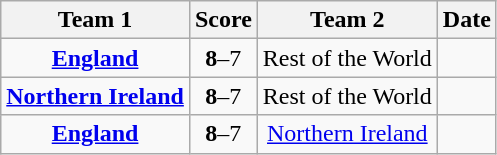<table class="wikitable" style="text-align: center">
<tr>
<th>Team 1</th>
<th>Score</th>
<th>Team 2</th>
<th>Date</th>
</tr>
<tr>
<td> <strong><a href='#'>England</a></strong></td>
<td><strong>8</strong>–7</td>
<td>Rest of the World</td>
<td></td>
</tr>
<tr>
<td> <strong><a href='#'>Northern Ireland</a></strong></td>
<td><strong>8</strong>–7</td>
<td>Rest of the World</td>
<td></td>
</tr>
<tr>
<td> <strong><a href='#'>England</a></strong></td>
<td><strong>8</strong>–7</td>
<td> <a href='#'>Northern Ireland</a></td>
<td></td>
</tr>
</table>
